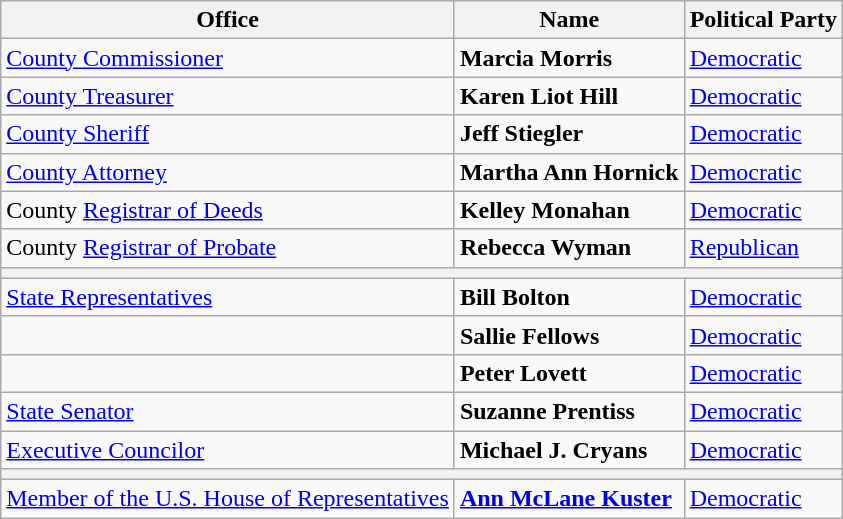<table class=wikitable>
<tr>
<th>Office</th>
<th>Name</th>
<th>Political Party</th>
</tr>
<tr>
<td><a href='#'>County Commissioner</a></td>
<td><strong>Marcia Morris</strong></td>
<td><a href='#'>Democratic</a></td>
</tr>
<tr>
<td><a href='#'>County Treasurer</a></td>
<td><strong>Karen Liot Hill</strong></td>
<td><a href='#'>Democratic</a></td>
</tr>
<tr>
<td><a href='#'>County Sheriff</a></td>
<td><strong>Jeff Stiegler</strong></td>
<td><a href='#'>Democratic</a></td>
</tr>
<tr>
<td><a href='#'>County Attorney</a></td>
<td><strong>Martha Ann Hornick</strong></td>
<td><a href='#'>Democratic</a></td>
</tr>
<tr>
<td>County <a href='#'>Registrar of Deeds</a></td>
<td><strong>Kelley Monahan</strong></td>
<td><a href='#'>Democratic</a></td>
</tr>
<tr>
<td>County <a href='#'>Registrar of Probate</a></td>
<td><strong>Rebecca Wyman</strong></td>
<td><a href='#'>Republican</a></td>
</tr>
<tr>
<th bgcolor="#000000" colspan="3"></th>
</tr>
<tr>
<td><a href='#'>State Representatives</a></td>
<td><strong>Bill Bolton</strong></td>
<td><a href='#'>Democratic</a></td>
</tr>
<tr>
<td></td>
<td><strong>Sallie Fellows</strong></td>
<td><a href='#'>Democratic</a></td>
</tr>
<tr>
<td></td>
<td><strong>Peter Lovett</strong></td>
<td><a href='#'>Democratic</a></td>
</tr>
<tr>
<td><a href='#'>State Senator</a></td>
<td><strong>Suzanne Prentiss</strong></td>
<td><a href='#'>Democratic</a></td>
</tr>
<tr>
<td><a href='#'>Executive Councilor</a></td>
<td><strong>Michael J. Cryans</strong></td>
<td><a href='#'>Democratic</a></td>
</tr>
<tr>
<th bgcolor="#000000" colspan="3"></th>
</tr>
<tr>
<td><a href='#'>Member of the U.S. House of Representatives</a></td>
<td><strong><a href='#'>Ann McLane Kuster</a></strong></td>
<td><a href='#'>Democratic</a></td>
</tr>
</table>
